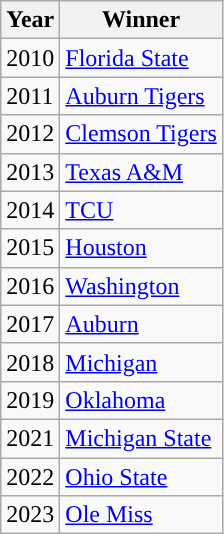<table class="wikitable">
<tr>
<th>Year</th>
<th>Winner</th>
</tr>
<tr>
<td>2010</td>
<td><a href='#'>Florida State</a></td>
</tr>
<tr>
<td>2011</td>
<td><a href='#'>Auburn Tigers</a></td>
</tr>
<tr>
<td>2012</td>
<td><a href='#'>Clemson Tigers</a></td>
</tr>
<tr>
<td>2013</td>
<td><a href='#'>Texas A&M</a></td>
</tr>
<tr>
<td>2014</td>
<td><a href='#'>TCU</a></td>
</tr>
<tr>
<td>2015</td>
<td><a href='#'>Houston</a></td>
</tr>
<tr>
<td>2016</td>
<td><a href='#'>Washington</a></td>
</tr>
<tr>
<td>2017</td>
<td><a href='#'>Auburn</a></td>
</tr>
<tr>
<td>2018</td>
<td><a href='#'>Michigan</a></td>
</tr>
<tr>
<td>2019</td>
<td><a href='#'>Oklahoma</a></td>
</tr>
<tr>
<td>2021</td>
<td><a href='#'>Michigan State</a></td>
</tr>
<tr>
<td>2022</td>
<td><a href='#'>Ohio State</a></td>
</tr>
<tr>
<td>2023</td>
<td><a href='#'>Ole Miss</a></td>
</tr>
</table>
